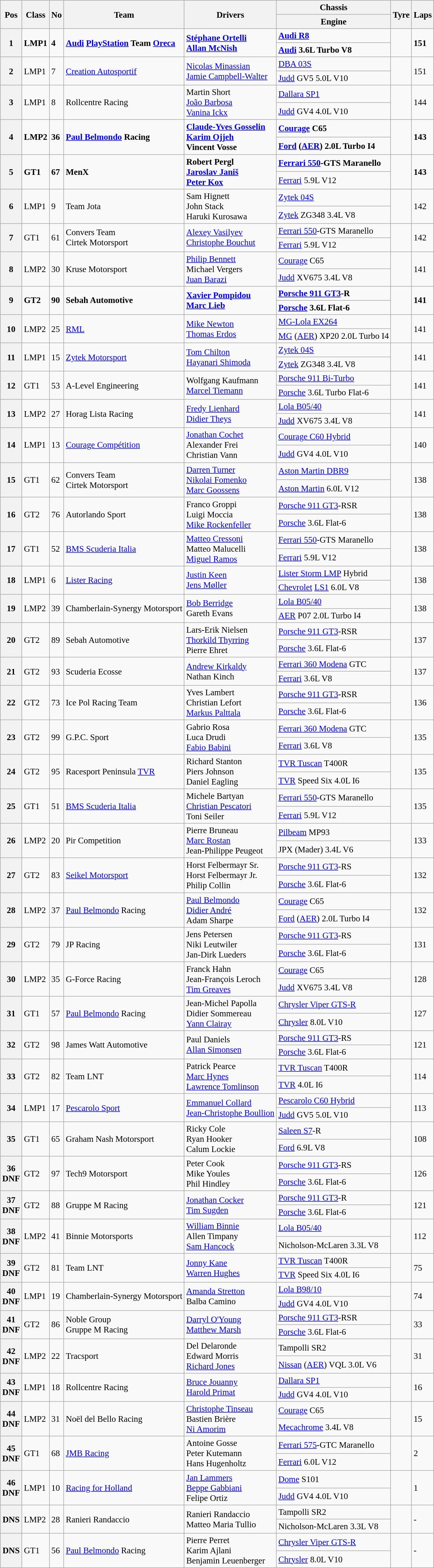<table class="wikitable" style="font-size: 95%;">
<tr>
<th rowspan=2>Pos</th>
<th rowspan=2>Class</th>
<th rowspan=2>No</th>
<th rowspan=2>Team</th>
<th rowspan=2>Drivers</th>
<th>Chassis</th>
<th rowspan=2>Tyre</th>
<th rowspan=2>Laps</th>
</tr>
<tr>
<th>Engine</th>
</tr>
<tr style="font-weight:bold">
<th rowspan=2>1</th>
<td rowspan=2>LMP1</td>
<td rowspan=2>4</td>
<td rowspan=2> <a href='#'>Audi</a> <a href='#'>PlayStation</a> Team <a href='#'>Oreca</a></td>
<td rowspan=2> <a href='#'>Stéphane Ortelli</a><br> <a href='#'>Allan McNish</a></td>
<td><a href='#'>Audi R8</a></td>
<td rowspan=2></td>
<td rowspan=2>151</td>
</tr>
<tr style="font-weight:bold">
<td><a href='#'>Audi</a> 3.6L Turbo V8</td>
</tr>
<tr>
<th rowspan=2>2</th>
<td rowspan=2>LMP1</td>
<td rowspan=2>7</td>
<td rowspan=2> <a href='#'>Creation Autosportif</a></td>
<td rowspan=2> <a href='#'>Nicolas Minassian</a><br> <a href='#'>Jamie Campbell-Walter</a></td>
<td><a href='#'>DBA 03S</a></td>
<td rowspan=2></td>
<td rowspan=2>151</td>
</tr>
<tr>
<td><a href='#'>Judd</a> GV5 5.0L V10</td>
</tr>
<tr>
<th rowspan=2>3</th>
<td rowspan=2>LMP1</td>
<td rowspan=2>8</td>
<td rowspan=2> Rollcentre Racing</td>
<td rowspan=2> Martin Short<br> <a href='#'>João Barbosa</a><br> <a href='#'>Vanina Ickx</a></td>
<td><a href='#'>Dallara SP1</a></td>
<td rowspan=2></td>
<td rowspan=2>144</td>
</tr>
<tr>
<td><a href='#'>Judd</a> GV4 4.0L V10</td>
</tr>
<tr style="font-weight:bold">
<th rowspan=2>4</th>
<td rowspan=2>LMP2</td>
<td rowspan=2>36</td>
<td rowspan=2> <a href='#'>Paul Belmondo</a> Racing</td>
<td rowspan=2> <a href='#'>Claude-Yves Gosselin</a><br> <a href='#'>Karim Ojjeh</a><br> Vincent Vosse</td>
<td><a href='#'>Courage</a> C65</td>
<td rowspan=2></td>
<td rowspan=2>143</td>
</tr>
<tr style="font-weight:bold">
<td><a href='#'>Ford</a> (<a href='#'>AER</a>) 2.0L Turbo I4</td>
</tr>
<tr style="font-weight:bold">
<th rowspan=2>5</th>
<td rowspan=2>GT1</td>
<td rowspan=2>67</td>
<td rowspan=2> MenX</td>
<td rowspan=2> Robert Pergl<br> <a href='#'>Jaroslav Janiš</a><br> <a href='#'>Peter Kox</a></td>
<td><a href='#'>Ferrari 550</a>-GTS Maranello</td>
<td rowspan=2></td>
<td rowspan=2>143</td>
</tr>
<tr>
<td><a href='#'>Ferrari</a> 5.9L V12</td>
</tr>
<tr>
<th rowspan=2>6</th>
<td rowspan=2>LMP1</td>
<td rowspan=2>9</td>
<td rowspan=2> Team Jota</td>
<td rowspan=2> Sam Hignett<br> John Stack<br> Haruki Kurosawa</td>
<td><a href='#'>Zytek 04S</a></td>
<td rowspan=2></td>
<td rowspan=2>142</td>
</tr>
<tr>
<td><a href='#'>Zytek</a> ZG348 3.4L V8</td>
</tr>
<tr>
<th rowspan=2>7</th>
<td rowspan=2>GT1</td>
<td rowspan=2>61</td>
<td rowspan=2> Convers Team<br> Cirtek Motorsport</td>
<td rowspan=2> <a href='#'>Alexey Vasilyev</a><br> <a href='#'>Christophe Bouchut</a></td>
<td><a href='#'>Ferrari 550</a>-GTS Maranello</td>
<td rowspan=2></td>
<td rowspan=2>142</td>
</tr>
<tr>
<td><a href='#'>Ferrari</a> 5.9L V12</td>
</tr>
<tr>
<th rowspan=2>8</th>
<td rowspan=2>LMP2</td>
<td rowspan=2>30</td>
<td rowspan=2> Kruse Motorsport</td>
<td rowspan=2> <a href='#'>Philip Bennett</a><br> Michael Vergers<br> <a href='#'>Juan Barazi</a></td>
<td><a href='#'>Courage</a> C65</td>
<td rowspan=2></td>
<td rowspan=2>141</td>
</tr>
<tr>
<td><a href='#'>Judd</a> XV675 3.4L V8</td>
</tr>
<tr style="font-weight:bold">
<th rowspan=2>9</th>
<td rowspan=2>GT2</td>
<td rowspan=2>90</td>
<td rowspan=2> Sebah Automotive</td>
<td rowspan=2> <a href='#'>Xavier Pompidou</a><br> <a href='#'>Marc Lieb</a></td>
<td><a href='#'>Porsche 911 GT3</a>-R</td>
<td rowspan=2></td>
<td rowspan=2>141</td>
</tr>
<tr style="font-weight:bold">
<td><a href='#'>Porsche</a> 3.6L Flat-6</td>
</tr>
<tr>
<th rowspan=2>10</th>
<td rowspan=2>LMP2</td>
<td rowspan=2>25</td>
<td rowspan=2> <a href='#'>RML</a></td>
<td rowspan=2> <a href='#'>Mike Newton</a><br> <a href='#'>Thomas Erdos</a></td>
<td><a href='#'>MG-Lola EX264</a></td>
<td rowspan=2></td>
<td rowspan=2>141</td>
</tr>
<tr>
<td><a href='#'>MG</a> (<a href='#'>AER</a>) XP20 2.0L Turbo I4</td>
</tr>
<tr>
<th rowspan=2>11</th>
<td rowspan=2>LMP1</td>
<td rowspan=2>15</td>
<td rowspan=2> <a href='#'>Zytek Motorsport</a></td>
<td rowspan=2> <a href='#'>Tom Chilton</a><br> <a href='#'>Hayanari Shimoda</a></td>
<td><a href='#'>Zytek 04S</a></td>
<td rowspan=2></td>
<td rowspan=2>141</td>
</tr>
<tr>
<td><a href='#'>Zytek</a> ZG348 3.4L V8</td>
</tr>
<tr>
<th rowspan=2>12</th>
<td rowspan=2>GT1</td>
<td rowspan=2>53</td>
<td rowspan=2> A-Level Engineering</td>
<td rowspan=2> Wolfgang Kaufmann<br> <a href='#'>Marcel Tiemann</a></td>
<td><a href='#'>Porsche 911 Bi-Turbo</a></td>
<td rowspan=2></td>
<td rowspan=2>141</td>
</tr>
<tr>
<td><a href='#'>Porsche</a> 3.6L Turbo Flat-6</td>
</tr>
<tr>
<th rowspan=2>13</th>
<td rowspan=2>LMP2</td>
<td rowspan=2>27</td>
<td rowspan=2> Horag Lista Racing</td>
<td rowspan=2> <a href='#'>Fredy Lienhard</a><br> <a href='#'>Didier Theys</a></td>
<td><a href='#'>Lola B05/40</a></td>
<td rowspan=2></td>
<td rowspan=2>141</td>
</tr>
<tr>
<td><a href='#'>Judd</a> XV675 3.4L V8</td>
</tr>
<tr>
<th rowspan=2>14</th>
<td rowspan=2>LMP1</td>
<td rowspan=2>13</td>
<td rowspan=2> <a href='#'>Courage Compétition</a></td>
<td rowspan=2> <a href='#'>Jonathan Cochet</a><br> Alexander Frei<br> Christian Vann</td>
<td><a href='#'>Courage C60 Hybrid</a></td>
<td rowspan=2></td>
<td rowspan=2>140</td>
</tr>
<tr>
<td><a href='#'>Judd</a> GV4 4.0L V10</td>
</tr>
<tr>
<th rowspan=2>15</th>
<td rowspan=2>GT1</td>
<td rowspan=2>62</td>
<td rowspan=2> Convers Team<br> Cirtek Motorsport</td>
<td rowspan=2> <a href='#'>Darren Turner</a><br> <a href='#'>Nikolai Fomenko</a><br> <a href='#'>Marc Goossens</a></td>
<td><a href='#'>Aston Martin DBR9</a></td>
<td rowspan=2></td>
<td rowspan=2>138</td>
</tr>
<tr>
<td><a href='#'>Aston Martin</a> 6.0L V12</td>
</tr>
<tr>
<th rowspan=2>16</th>
<td rowspan=2>GT2</td>
<td rowspan=2>76</td>
<td rowspan=2> Autorlando Sport</td>
<td rowspan=2> Franco Groppi<br> Luigi Moccia<br> <a href='#'>Mike Rockenfeller</a></td>
<td><a href='#'>Porsche 911 GT3</a>-RSR</td>
<td rowspan=2></td>
<td rowspan=2>138</td>
</tr>
<tr>
<td><a href='#'>Porsche</a> 3.6L Flat-6</td>
</tr>
<tr>
<th rowspan=2>17</th>
<td rowspan=2>GT1</td>
<td rowspan=2>52</td>
<td rowspan=2> <a href='#'>BMS Scuderia Italia</a></td>
<td rowspan=2> <a href='#'>Matteo Cressoni</a><br> Matteo Malucelli<br> <a href='#'>Miguel Ramos</a></td>
<td><a href='#'>Ferrari 550</a>-GTS Maranello</td>
<td rowspan=2></td>
<td rowspan=2>138</td>
</tr>
<tr>
<td><a href='#'>Ferrari</a> 5.9L V12</td>
</tr>
<tr>
<th rowspan=2>18</th>
<td rowspan=2>LMP1</td>
<td rowspan=2>6</td>
<td rowspan=2> <a href='#'>Lister Racing</a></td>
<td rowspan=2> <a href='#'>Justin Keen</a><br> <a href='#'>Jens Møller</a></td>
<td><a href='#'>Lister Storm LMP</a> Hybrid</td>
<td rowspan=2></td>
<td rowspan=2>138</td>
</tr>
<tr>
<td><a href='#'>Chevrolet</a> <a href='#'>LS1</a> 6.0L V8</td>
</tr>
<tr>
<th rowspan=2>19</th>
<td rowspan=2>LMP2</td>
<td rowspan=2>39</td>
<td rowspan=2> Chamberlain-Synergy Motorsport</td>
<td rowspan=2> <a href='#'>Bob Berridge</a><br> Gareth Evans</td>
<td><a href='#'>Lola B05/40</a></td>
<td rowspan=2></td>
<td rowspan=2>138</td>
</tr>
<tr>
<td><a href='#'>AER</a> P07 2.0L Turbo I4</td>
</tr>
<tr>
<th rowspan=2>20</th>
<td rowspan=2>GT2</td>
<td rowspan=2>89</td>
<td rowspan=2> Sebah Automotive</td>
<td rowspan=2> Lars-Erik Nielsen<br> <a href='#'>Thorkild Thyrring</a><br> Pierre Ehret</td>
<td><a href='#'>Porsche 911 GT3</a>-RSR</td>
<td rowspan=2></td>
<td rowspan=2>137</td>
</tr>
<tr>
<td><a href='#'>Porsche</a> 3.6L Flat-6</td>
</tr>
<tr>
<th rowspan=2>21</th>
<td rowspan=2>GT2</td>
<td rowspan=2>93</td>
<td rowspan=2> Scuderia Ecosse</td>
<td rowspan=2> <a href='#'>Andrew Kirkaldy</a><br> Nathan Kinch</td>
<td><a href='#'>Ferrari 360 Modena</a> GTC</td>
<td rowspan=2></td>
<td rowspan=2>137</td>
</tr>
<tr>
<td><a href='#'>Ferrari</a> 3.6L V8</td>
</tr>
<tr>
<th rowspan=2>22</th>
<td rowspan=2>GT2</td>
<td rowspan=2>73</td>
<td rowspan=2> Ice Pol Racing Team</td>
<td rowspan=2> Yves Lambert<br> Christian Lefort<br> <a href='#'>Markus Palttala</a></td>
<td><a href='#'>Porsche 911 GT3</a>-RSR</td>
<td rowspan=2></td>
<td rowspan=2>136</td>
</tr>
<tr>
<td><a href='#'>Porsche</a> 3.6L Flat-6</td>
</tr>
<tr>
<th rowspan=2>23</th>
<td rowspan=2>GT2</td>
<td rowspan=2>99</td>
<td rowspan=2> G.P.C. Sport</td>
<td rowspan=2> Gabrio Rosa<br> Luca Drudi<br> <a href='#'>Fabio Babini</a></td>
<td><a href='#'>Ferrari 360 Modena</a> GTC</td>
<td rowspan=2></td>
<td rowspan=2>135</td>
</tr>
<tr>
<td><a href='#'>Ferrari</a> 3.6L V8</td>
</tr>
<tr>
<th rowspan=2>24</th>
<td rowspan=2>GT2</td>
<td rowspan=2>95</td>
<td rowspan=2> Racesport Peninsula <a href='#'>TVR</a></td>
<td rowspan=2> Richard Stanton<br> Piers Johnson<br> Daniel Eagling</td>
<td><a href='#'>TVR Tuscan</a> T400R</td>
<td rowspan=2></td>
<td rowspan=2>135</td>
</tr>
<tr>
<td><a href='#'>TVR</a> Speed Six 4.0L I6</td>
</tr>
<tr>
<th rowspan=2>25</th>
<td rowspan=2>GT1</td>
<td rowspan=2>51</td>
<td rowspan=2> <a href='#'>BMS Scuderia Italia</a></td>
<td rowspan=2> Michele Bartyan<br> <a href='#'>Christian Pescatori</a><br> Toni Seiler</td>
<td><a href='#'>Ferrari 550</a>-GTS Maranello</td>
<td rowspan=2></td>
<td rowspan=2>135</td>
</tr>
<tr>
<td><a href='#'>Ferrari</a> 5.9L V12</td>
</tr>
<tr>
<th rowspan=2>26</th>
<td rowspan=2>LMP2</td>
<td rowspan=2>20</td>
<td rowspan=2> Pir Competition</td>
<td rowspan=2> Pierre Bruneau<br> <a href='#'>Marc Rostan</a><br> Jean-Philippe Peugeot</td>
<td><a href='#'>Pilbeam</a> MP93</td>
<td rowspan=2></td>
<td rowspan=2>133</td>
</tr>
<tr>
<td>JPX (Mader) 3.4L V6</td>
</tr>
<tr>
<th rowspan=2>27</th>
<td rowspan=2>GT2</td>
<td rowspan=2>83</td>
<td rowspan=2> <a href='#'>Seikel Motorsport</a></td>
<td rowspan=2> Horst Felbermayr Sr.<br> Horst Felbermayr Jr.<br> Philip Collin</td>
<td><a href='#'>Porsche 911 GT3</a>-RS</td>
<td rowspan=2></td>
<td rowspan=2>132</td>
</tr>
<tr>
<td><a href='#'>Porsche</a> 3.6L Flat-6</td>
</tr>
<tr>
<th rowspan=2>28</th>
<td rowspan=2>LMP2</td>
<td rowspan=2>37</td>
<td rowspan=2> <a href='#'>Paul Belmondo</a> Racing</td>
<td rowspan=2> <a href='#'>Paul Belmondo</a><br> <a href='#'>Didier André</a><br> Adam Sharpe</td>
<td><a href='#'>Courage</a> C65</td>
<td rowspan=2></td>
<td rowspan=2>132</td>
</tr>
<tr>
<td><a href='#'>Ford</a> (<a href='#'>AER</a>) 2.0L Turbo I4</td>
</tr>
<tr>
<th rowspan=2>29</th>
<td rowspan=2>GT2</td>
<td rowspan=2>79</td>
<td rowspan=2> JP Racing</td>
<td rowspan=2> Jens Petersen<br> Niki Leutwiler<br> Jan-Dirk Lueders</td>
<td><a href='#'>Porsche 911 GT3</a>-RS</td>
<td rowspan=2></td>
<td rowspan=2>131</td>
</tr>
<tr>
<td><a href='#'>Porsche</a> 3.6L Flat-6</td>
</tr>
<tr>
<th rowspan=2>30</th>
<td rowspan=2>LMP2</td>
<td rowspan=2>35</td>
<td rowspan=2> G-Force Racing</td>
<td rowspan=2> Franck Hahn<br> Jean-François Leroch<br> <a href='#'>Tim Greaves</a></td>
<td><a href='#'>Courage</a> C65</td>
<td rowspan=2></td>
<td rowspan=2>128</td>
</tr>
<tr>
<td><a href='#'>Judd</a> XV675 3.4L V8</td>
</tr>
<tr>
<th rowspan=2>31</th>
<td rowspan=2>GT1</td>
<td rowspan=2>57</td>
<td rowspan=2> <a href='#'>Paul Belmondo</a> Racing</td>
<td rowspan=2> Jean-Michel Papolla<br> Didier Sommereau<br> <a href='#'>Yann Clairay</a></td>
<td><a href='#'>Chrysler Viper GTS-R</a></td>
<td rowspan=2></td>
<td rowspan=2>127</td>
</tr>
<tr>
<td><a href='#'>Chrysler</a> 8.0L V10</td>
</tr>
<tr>
<th rowspan=2>32</th>
<td rowspan=2>GT2</td>
<td rowspan=2>98</td>
<td rowspan=2> James Watt Automotive</td>
<td rowspan=2> Paul Daniels<br> <a href='#'>Allan Simonsen</a></td>
<td><a href='#'>Porsche 911 GT3</a>-RS</td>
<td rowspan=2></td>
<td rowspan=2>121</td>
</tr>
<tr>
<td><a href='#'>Porsche</a> 3.6L Flat-6</td>
</tr>
<tr>
<th rowspan=2>33</th>
<td rowspan=2>GT2</td>
<td rowspan=2>82</td>
<td rowspan=2> Team LNT</td>
<td rowspan=2> Patrick Pearce<br> <a href='#'>Marc Hynes</a><br> <a href='#'>Lawrence Tomlinson</a></td>
<td><a href='#'>TVR Tuscan</a> T400R</td>
<td rowspan=2></td>
<td rowspan=2>114</td>
</tr>
<tr>
<td><a href='#'>TVR</a> 4.0L I6</td>
</tr>
<tr>
<th rowspan=2>34</th>
<td rowspan=2>LMP1</td>
<td rowspan=2>17</td>
<td rowspan=2> <a href='#'>Pescarolo Sport</a></td>
<td rowspan=2> <a href='#'>Emmanuel Collard</a><br> <a href='#'>Jean-Christophe Boullion</a></td>
<td><a href='#'>Pescarolo C60 Hybrid</a></td>
<td rowspan=2></td>
<td rowspan=2>113</td>
</tr>
<tr>
<td><a href='#'>Judd</a> GV5 5.0L V10</td>
</tr>
<tr>
<th rowspan=2>35</th>
<td rowspan=2>GT1</td>
<td rowspan=2>65</td>
<td rowspan=2> Graham Nash Motorsport</td>
<td rowspan=2> Ricky Cole<br> Ryan Hooker<br> Calum Lockie</td>
<td><a href='#'>Saleen S7</a>-R</td>
<td rowspan=2></td>
<td rowspan=2>108</td>
</tr>
<tr>
<td><a href='#'>Ford</a> 6.9L V8</td>
</tr>
<tr>
<th rowspan=2>36<br>DNF</th>
<td rowspan=2>GT2</td>
<td rowspan=2>97</td>
<td rowspan=2> Tech9 Motorsport</td>
<td rowspan=2> Peter Cook<br> Mike Youles<br> Phil Hindley</td>
<td><a href='#'>Porsche 911 GT3</a>-RS</td>
<td rowspan=2></td>
<td rowspan=2>126</td>
</tr>
<tr>
<td><a href='#'>Porsche</a> 3.6L Flat-6</td>
</tr>
<tr>
<th rowspan=2>37<br>DNF</th>
<td rowspan=2>GT2</td>
<td rowspan=2>88</td>
<td rowspan=2> Gruppe M Racing</td>
<td rowspan=2> <a href='#'>Jonathan Cocker</a><br> <a href='#'>Tim Sugden</a></td>
<td><a href='#'>Porsche 911 GT3</a>-R</td>
<td rowspan=2></td>
<td rowspan=2>121</td>
</tr>
<tr>
<td><a href='#'>Porsche</a> 3.6L Flat-6</td>
</tr>
<tr>
<th rowspan=2>38<br>DNF</th>
<td rowspan=2>LMP2</td>
<td rowspan=2>41</td>
<td rowspan=2> Binnie Motorsports</td>
<td rowspan=2> <a href='#'>William Binnie</a><br> Allen Timpany<br> <a href='#'>Sam Hancock</a></td>
<td><a href='#'>Lola B05/40</a></td>
<td rowspan=2></td>
<td rowspan=2>112</td>
</tr>
<tr>
<td>Nicholson-McLaren 3.3L V8</td>
</tr>
<tr>
<th rowspan=2>39<br>DNF</th>
<td rowspan=2>GT2</td>
<td rowspan=2>81</td>
<td rowspan=2> Team LNT</td>
<td rowspan=2> <a href='#'>Jonny Kane</a><br> <a href='#'>Warren Hughes</a></td>
<td><a href='#'>TVR Tuscan</a> T400R</td>
<td rowspan=2></td>
<td rowspan=2>75</td>
</tr>
<tr>
<td><a href='#'>TVR</a> Speed Six 4.0L I6</td>
</tr>
<tr>
<th rowspan=2>40<br>DNF</th>
<td rowspan=2>LMP1</td>
<td rowspan=2>19</td>
<td rowspan=2> Chamberlain-Synergy Motorsport</td>
<td rowspan=2> <a href='#'>Amanda Stretton</a><br> Balba Camino</td>
<td><a href='#'>Lola B98/10</a></td>
<td rowspan=2></td>
<td rowspan=2>74</td>
</tr>
<tr>
<td><a href='#'>Judd</a> GV4 4.0L V10</td>
</tr>
<tr>
<th rowspan=2>41<br>DNF</th>
<td rowspan=2>GT2</td>
<td rowspan=2>86</td>
<td rowspan=2> Noble Group<br> Gruppe M Racing</td>
<td rowspan=2> <a href='#'>Darryl O'Young</a><br> <a href='#'>Matthew Marsh</a></td>
<td><a href='#'>Porsche 911 GT3</a>-RSR</td>
<td rowspan=2></td>
<td rowspan=2>33</td>
</tr>
<tr>
<td><a href='#'>Porsche</a> 3.6L Flat-6</td>
</tr>
<tr>
<th rowspan=2>42<br>DNF</th>
<td rowspan=2>LMP2</td>
<td rowspan=2>22</td>
<td rowspan=2> Tracsport</td>
<td rowspan=2> Del Delaronde<br> Edward Morris<br> <a href='#'>Richard Jones</a></td>
<td>Tampolli SR2</td>
<td rowspan=2></td>
<td rowspan=2>31</td>
</tr>
<tr>
<td><a href='#'>Nissan</a> (<a href='#'>AER</a>) VQL 3.0L V6</td>
</tr>
<tr>
<th rowspan=2>43<br>DNF</th>
<td rowspan=2>LMP1</td>
<td rowspan=2>18</td>
<td rowspan=2> Rollcentre Racing</td>
<td rowspan=2> <a href='#'>Bruce Jouanny</a><br> <a href='#'>Harold Primat</a></td>
<td><a href='#'>Dallara SP1</a></td>
<td rowspan=2></td>
<td rowspan=2>16</td>
</tr>
<tr>
<td><a href='#'>Judd</a> GV4 4.0L V10</td>
</tr>
<tr>
<th rowspan=2>44<br>DNF</th>
<td rowspan=2>LMP2</td>
<td rowspan=2>31</td>
<td rowspan=2> Noël del Bello Racing</td>
<td rowspan=2> <a href='#'>Christophe Tinseau</a><br> Bastien Brière<br> <a href='#'>Ni Amorim</a></td>
<td><a href='#'>Courage</a> C65</td>
<td rowspan=2></td>
<td rowspan=2>15</td>
</tr>
<tr>
<td><a href='#'>Mecachrome</a> 3.4L V8</td>
</tr>
<tr>
<th rowspan=2>45<br>DNF</th>
<td rowspan=2>GT1</td>
<td rowspan=2>68</td>
<td rowspan=2> <a href='#'>JMB Racing</a></td>
<td rowspan=2> Antoine Gosse<br> Peter Kutemann<br> Hans Hugenholtz</td>
<td><a href='#'>Ferrari 575</a>-GTC Maranello</td>
<td rowspan=2></td>
<td rowspan=2>2</td>
</tr>
<tr>
<td><a href='#'>Ferrari</a> 6.0L V12</td>
</tr>
<tr>
<th rowspan=2>46<br>DNF</th>
<td rowspan=2>LMP1</td>
<td rowspan=2>10</td>
<td rowspan=2> <a href='#'>Racing for Holland</a></td>
<td rowspan=2> <a href='#'>Jan Lammers</a><br> <a href='#'>Beppe Gabbiani</a><br> Felipe Ortiz</td>
<td><a href='#'>Dome</a> S101</td>
<td rowspan=2></td>
<td rowspan=2>1</td>
</tr>
<tr>
<td><a href='#'>Judd</a> GV4 4.0L V10</td>
</tr>
<tr>
<th rowspan=2>DNS</th>
<td rowspan=2>LMP2</td>
<td rowspan=2>28</td>
<td rowspan=2> Ranieri Randaccio</td>
<td rowspan=2> Ranieri Randaccio<br> Matteo Maria Tullio</td>
<td>Tampolli SR2</td>
<td rowspan=2></td>
<td rowspan=2>-</td>
</tr>
<tr>
<td>Nicholson-McLaren 3.3L V8</td>
</tr>
<tr>
<th rowspan=2>DNS</th>
<td rowspan=2>GT1</td>
<td rowspan=2>56</td>
<td rowspan=2> <a href='#'>Paul Belmondo</a> Racing</td>
<td rowspan=2> Pierre Perret<br> Karim Ajlani<br> Benjamin Leuenberger</td>
<td><a href='#'>Chrysler Viper GTS-R</a></td>
<td rowspan=2></td>
<td rowspan=2>-</td>
</tr>
<tr>
<td><a href='#'>Chrysler</a> 8.0L V10</td>
</tr>
</table>
